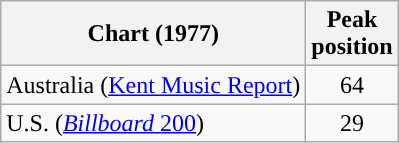<table class="wikitable">
<tr>
<th scope="col">Chart (1977)</th>
<th>Peak<br>position</th>
</tr>
<tr>
<td>Australia (<a href='#'>Kent Music Report</a>)</td>
<td style="text-align:center;">64</td>
</tr>
<tr>
<td>U.S. (<a href='#'><em>Billboard</em> 200</a>)</td>
<td style="text-align:center;">29</td>
</tr>
</table>
